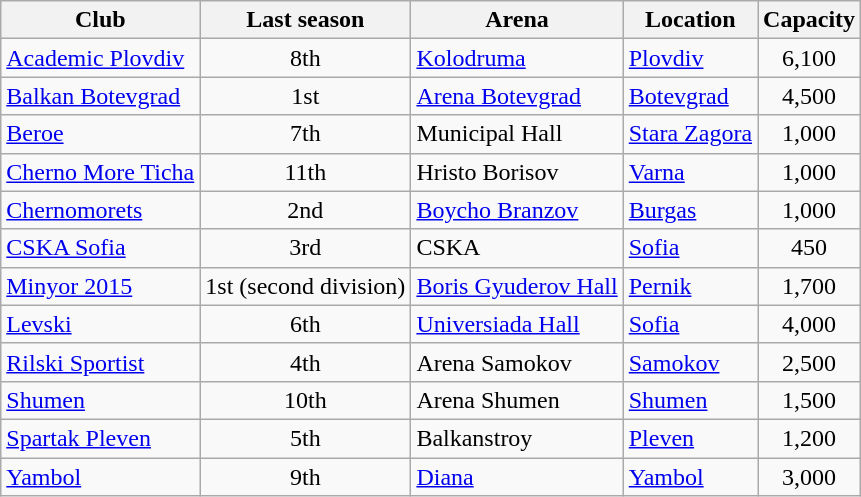<table class="wikitable sortable" style="text-align:center;">
<tr>
<th>Club</th>
<th>Last season</th>
<th>Arena</th>
<th>Location</th>
<th>Capacity</th>
</tr>
<tr>
<td style="text-align:left;"><a href='#'>Academic Plovdiv</a></td>
<td>8th</td>
<td style="text-align:left;"><a href='#'>Kolodruma</a></td>
<td align="left"><a href='#'>Plovdiv</a></td>
<td>6,100</td>
</tr>
<tr>
<td style="text-align:left;"><a href='#'>Balkan Botevgrad</a></td>
<td>1st</td>
<td style="text-align:left;"><a href='#'>Arena Botevgrad</a></td>
<td align="left"><a href='#'>Botevgrad</a></td>
<td>4,500</td>
</tr>
<tr>
<td style="text-align:left;"><a href='#'>Beroe</a></td>
<td>7th</td>
<td style="text-align:left;">Municipal Hall</td>
<td align="left"><a href='#'>Stara Zagora</a></td>
<td>1,000</td>
</tr>
<tr>
<td style="text-align:left;"><a href='#'>Cherno More Ticha</a></td>
<td>11th</td>
<td style="text-align:left;">Hristo Borisov</td>
<td align="left"><a href='#'>Varna</a></td>
<td>1,000</td>
</tr>
<tr>
<td style="text-align:left;"><a href='#'>Chernomorets</a></td>
<td>2nd</td>
<td style="text-align:left;"><a href='#'>Boycho Branzov</a></td>
<td align="left"><a href='#'>Burgas</a></td>
<td>1,000</td>
</tr>
<tr>
<td style="text-align:left;"><a href='#'>CSKA Sofia</a></td>
<td>3rd</td>
<td style="text-align:left;">CSKA</td>
<td align="left"><a href='#'>Sofia</a></td>
<td>450</td>
</tr>
<tr>
<td style="text-align:left;"><a href='#'>Minyor 2015</a></td>
<td>1st (second division)</td>
<td style="text-align:left;"><a href='#'>Boris Gyuderov Hall</a></td>
<td align="left"><a href='#'>Pernik</a></td>
<td>1,700</td>
</tr>
<tr>
<td style="text-align:left;"><a href='#'>Levski</a></td>
<td>6th</td>
<td style="text-align:left;"><a href='#'>Universiada Hall</a></td>
<td align="left"><a href='#'>Sofia</a></td>
<td>4,000</td>
</tr>
<tr>
<td style="text-align:left;"><a href='#'>Rilski Sportist</a></td>
<td>4th</td>
<td style="text-align:left;">Arena Samokov</td>
<td align="left"><a href='#'>Samokov</a></td>
<td>2,500</td>
</tr>
<tr>
<td style="text-align:left;"><a href='#'>Shumen</a></td>
<td>10th</td>
<td style="text-align:left;">Arena Shumen</td>
<td align="left"><a href='#'>Shumen</a></td>
<td>1,500</td>
</tr>
<tr>
<td style="text-align:left;"><a href='#'>Spartak Pleven</a></td>
<td>5th</td>
<td style="text-align:left;">Balkanstroy</td>
<td align="left"><a href='#'>Pleven</a></td>
<td>1,200</td>
</tr>
<tr>
<td style="text-align:left;"><a href='#'>Yambol</a></td>
<td>9th</td>
<td style="text-align:left;"><a href='#'>Diana</a></td>
<td align="left"><a href='#'>Yambol</a></td>
<td>3,000</td>
</tr>
</table>
